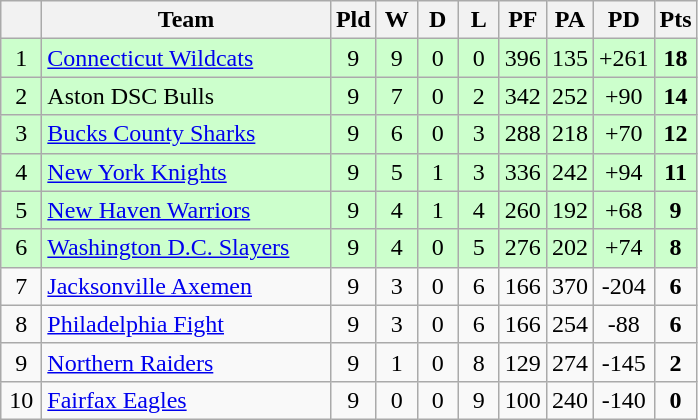<table class="wikitable" style="text-align:center;">
<tr>
<th style="width:20px;" abbr="Position"></th>
<th width=185>Team</th>
<th style="width:20px;" abbr="Played">Pld</th>
<th style="width:20px;" abbr="Won">W</th>
<th style="width:20px;" abbr="Drawn">D</th>
<th style="width:20px;" abbr="Lost">L</th>
<th style="width:20px;" abbr="Points for">PF</th>
<th style="width:20px;" abbr="Points against">PA</th>
<th style="width:20px;" abbr="Points difference">PD</th>
<th style="width:20px;" abbr="Points">Pts</th>
</tr>
<tr style="background:#cfc;">
<td>1</td>
<td style="text-align:left;"> <a href='#'>Connecticut Wildcats</a></td>
<td>9</td>
<td>9</td>
<td>0</td>
<td>0</td>
<td>396</td>
<td>135</td>
<td>+261</td>
<td><strong>18</strong></td>
</tr>
<tr style="background:#cfc;">
<td>2</td>
<td style="text-align:left;"> Aston DSC Bulls</td>
<td>9</td>
<td>7</td>
<td>0</td>
<td>2</td>
<td>342</td>
<td>252</td>
<td>+90</td>
<td><strong>14</strong></td>
</tr>
<tr style="background:#cfc;">
<td>3</td>
<td style="text-align:left;"> <a href='#'>Bucks County Sharks</a></td>
<td>9</td>
<td>6</td>
<td>0</td>
<td>3</td>
<td>288</td>
<td>218</td>
<td>+70</td>
<td><strong>12</strong></td>
</tr>
<tr style="background:#cfc;">
<td>4</td>
<td style="text-align:left;"> <a href='#'>New York Knights</a></td>
<td>9</td>
<td>5</td>
<td>1</td>
<td>3</td>
<td>336</td>
<td>242</td>
<td>+94</td>
<td><strong>11</strong></td>
</tr>
<tr style="background:#cfc;">
<td>5</td>
<td style="text-align:left;"> <a href='#'>New Haven Warriors</a></td>
<td>9</td>
<td>4</td>
<td>1</td>
<td>4</td>
<td>260</td>
<td>192</td>
<td>+68</td>
<td><strong>9</strong></td>
</tr>
<tr style="background:#cfc;">
<td>6</td>
<td style="text-align:left;"> <a href='#'>Washington D.C. Slayers</a></td>
<td>9</td>
<td>4</td>
<td>0</td>
<td>5</td>
<td>276</td>
<td>202</td>
<td>+74</td>
<td><strong>8</strong></td>
</tr>
<tr>
<td>7</td>
<td style="text-align:left;"> <a href='#'>Jacksonville Axemen</a></td>
<td>9</td>
<td>3</td>
<td>0</td>
<td>6</td>
<td>166</td>
<td>370</td>
<td>-204</td>
<td><strong>6</strong></td>
</tr>
<tr>
<td>8</td>
<td style="text-align:left;"> <a href='#'>Philadelphia Fight</a></td>
<td>9</td>
<td>3</td>
<td>0</td>
<td>6</td>
<td>166</td>
<td>254</td>
<td>-88</td>
<td><strong>6</strong></td>
</tr>
<tr>
<td>9</td>
<td style="text-align:left;"> <a href='#'>Northern Raiders</a></td>
<td>9</td>
<td>1</td>
<td>0</td>
<td>8</td>
<td>129</td>
<td>274</td>
<td>-145</td>
<td><strong>2</strong></td>
</tr>
<tr>
<td>10</td>
<td style="text-align:left;"> <a href='#'>Fairfax Eagles</a></td>
<td>9</td>
<td>0</td>
<td>0</td>
<td>9</td>
<td>100</td>
<td>240</td>
<td>-140</td>
<td><strong>0</strong></td>
</tr>
</table>
